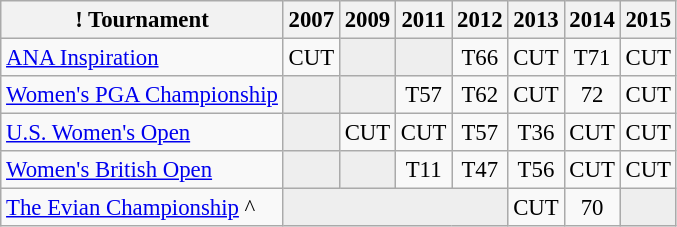<table class="wikitable" style="font-size:95%;text-align:center;">
<tr>
<th>! Tournament</th>
<th>2007</th>
<th>2009</th>
<th>2011</th>
<th>2012</th>
<th>2013</th>
<th>2014</th>
<th>2015</th>
</tr>
<tr>
<td align=left><a href='#'>ANA Inspiration</a></td>
<td>CUT</td>
<td style="background:#eeeeee;"></td>
<td style="background:#eeeeee;"></td>
<td>T66</td>
<td>CUT</td>
<td>T71</td>
<td>CUT</td>
</tr>
<tr>
<td align=left><a href='#'>Women's PGA Championship</a></td>
<td style="background:#eeeeee;"></td>
<td style="background:#eeeeee;"></td>
<td>T57</td>
<td>T62</td>
<td>CUT</td>
<td>72</td>
<td>CUT</td>
</tr>
<tr>
<td align=left><a href='#'>U.S. Women's Open</a></td>
<td style="background:#eeeeee;"></td>
<td>CUT</td>
<td>CUT</td>
<td>T57</td>
<td>T36</td>
<td>CUT</td>
<td>CUT</td>
</tr>
<tr>
<td align=left><a href='#'>Women's British Open</a></td>
<td style="background:#eeeeee;"></td>
<td style="background:#eeeeee;"></td>
<td>T11</td>
<td>T47</td>
<td>T56</td>
<td>CUT</td>
<td>CUT</td>
</tr>
<tr>
<td align=left><a href='#'>The Evian Championship</a> ^</td>
<td style="background:#eeeeee;" colspan=4></td>
<td>CUT</td>
<td>70</td>
<td style="background:#eeeeee;"></td>
</tr>
</table>
